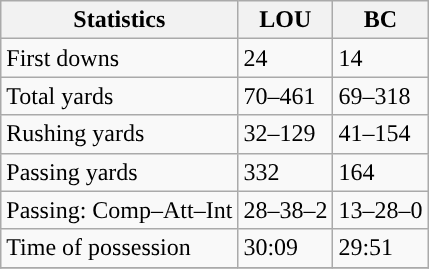<table class="wikitable" style="float: left;">
<tr>
<th>Statistics</th>
<th>LOU</th>
<th>BC</th>
</tr>
<tr>
<td>First downs</td>
<td>24</td>
<td>14</td>
</tr>
<tr>
<td>Total yards</td>
<td>70–461</td>
<td>69–318</td>
</tr>
<tr>
<td>Rushing yards</td>
<td>32–129</td>
<td>41–154</td>
</tr>
<tr>
<td>Passing yards</td>
<td>332</td>
<td>164</td>
</tr>
<tr>
<td>Passing: Comp–Att–Int</td>
<td>28–38–2</td>
<td>13–28–0</td>
</tr>
<tr>
<td>Time of possession</td>
<td>30:09</td>
<td>29:51</td>
</tr>
<tr>
</tr>
</table>
